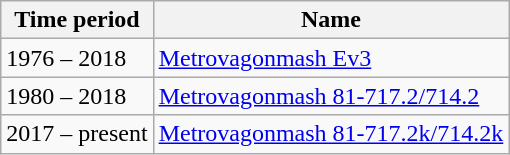<table class="wikitable">
<tr>
<th>Time period</th>
<th>Name</th>
</tr>
<tr>
<td>1976 – 2018</td>
<td><a href='#'>Metrovagonmash Ev3</a></td>
</tr>
<tr>
<td>1980 – 2018</td>
<td><a href='#'>Metrovagonmash 81-717.2/714.2</a></td>
</tr>
<tr>
<td>2017 – present</td>
<td><a href='#'>Metrovagonmash 81-717.2k/714.2k</a></td>
</tr>
</table>
